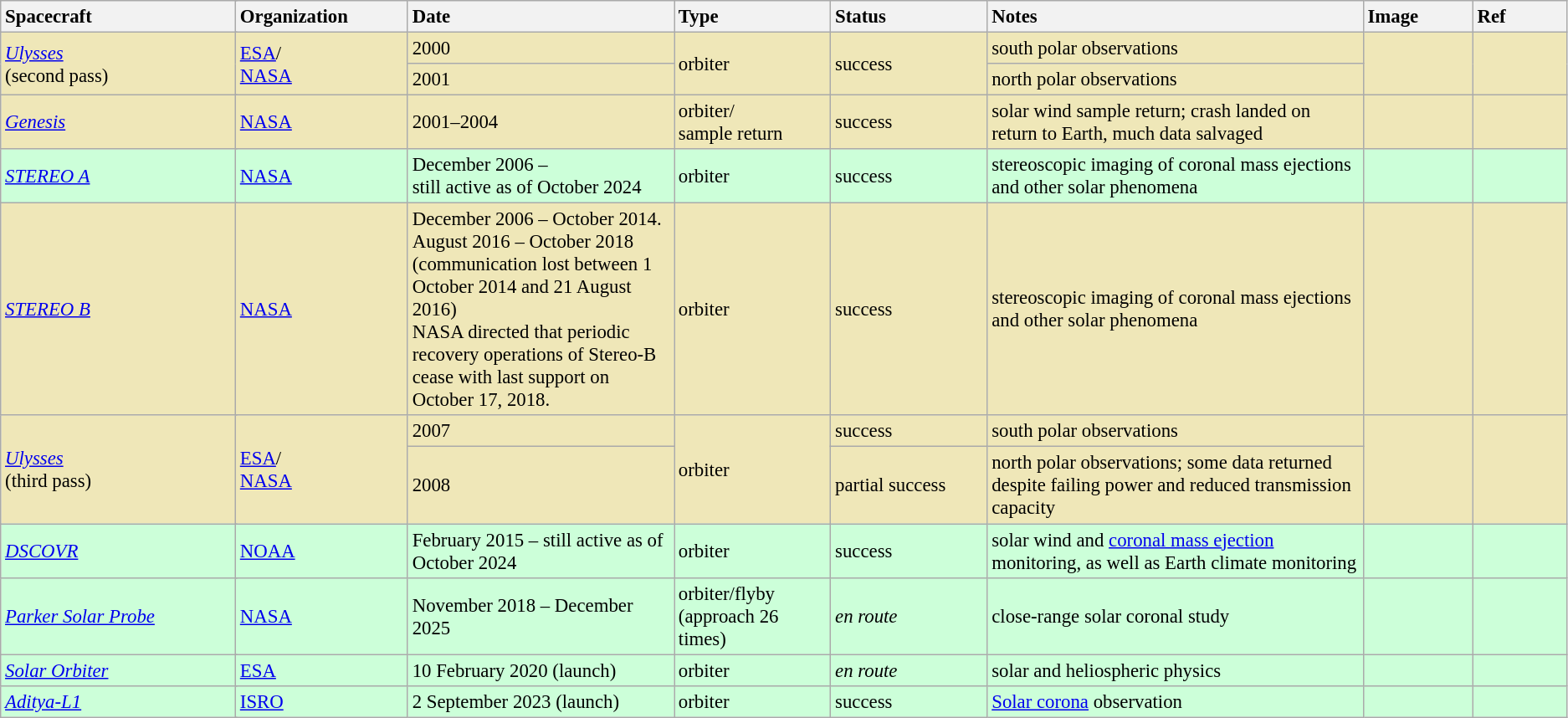<table class="wikitable sticky-header" style="font-size:95%;">
<tr>
<th colspan="2"  style="text-align:left; width:15%;">Spacecraft</th>
<th style="text-align:left; width:11%;">Organization</th>
<th style="text-align:left; width:17%;">Date</th>
<th style="text-align:left; width:10%;">Type</th>
<th style="text-align:left; width:10%;">Status</th>
<th style="text-align:left; width:24%;">Notes</th>
<th style="text-align:left; width:7%;">Image</th>
<th style="text-align:left; width:6%;">Ref</th>
</tr>
<tr style="background:#EFE7B8">
<td colspan="2" rowspan="2"><em><a href='#'>Ulysses</a></em><br>(second pass)</td>
<td rowspan="2"> <a href='#'>ESA</a>/<br> <a href='#'>NASA</a></td>
<td>2000</td>
<td rowspan="2">orbiter</td>
<td rowspan="2">success</td>
<td>south polar observations</td>
<td rowspan="2"></td>
<td rowspan="2"></td>
</tr>
<tr style="background:#EFE7B8">
<td>2001</td>
<td>north polar observations</td>
</tr>
<tr style="background:#EFE7B8">
<td colspan="2"><em><a href='#'>Genesis</a></em></td>
<td> <a href='#'>NASA</a></td>
<td>2001–2004</td>
<td>orbiter/<br>sample return</td>
<td>success</td>
<td>solar wind sample return; crash landed on return to Earth, much data salvaged</td>
<td></td>
<td></td>
</tr>
<tr style="background:#CCFFD9">
<td colspan="2"><em><a href='#'>STEREO A</a></em></td>
<td> <a href='#'>NASA</a></td>
<td>December 2006 – <br>still active as of October 2024</td>
<td>orbiter</td>
<td>success</td>
<td>stereoscopic imaging of coronal mass ejections and other solar phenomena</td>
<td></td>
<td></td>
</tr>
<tr style="background:#EFE7B8">
<td colspan="2"><em><a href='#'>STEREO B</a></em></td>
<td> <a href='#'>NASA</a></td>
<td>December 2006 – October 2014. <br> August 2016 – October 2018 <br> (communication lost between 1 October 2014 and 21 August 2016) <br> NASA directed that periodic recovery operations of Stereo-B cease with last support on October 17, 2018.</td>
<td>orbiter</td>
<td>success</td>
<td>stereoscopic imaging of coronal mass ejections and other solar phenomena</td>
<td></td>
<td></td>
</tr>
<tr style="background:#EFE7B8">
<td colspan="2" rowspan="2"><em><a href='#'>Ulysses</a></em><br>(third pass)</td>
<td rowspan="2"> <a href='#'>ESA</a>/<br> <a href='#'>NASA</a></td>
<td>2007</td>
<td rowspan="2">orbiter</td>
<td>success</td>
<td>south polar observations</td>
<td rowspan="2"></td>
<td rowspan="2"></td>
</tr>
<tr style="background:#EFE7B8">
<td>2008</td>
<td>partial success</td>
<td>north polar observations; some data returned despite failing power and reduced transmission capacity</td>
</tr>
<tr style="background:#CCFFD9">
<td colspan="2"><em><a href='#'>DSCOVR</a></em></td>
<td> <a href='#'>NOAA</a></td>
<td>February 2015 – still active as of October 2024</td>
<td>orbiter</td>
<td>success</td>
<td>solar wind and <a href='#'>coronal mass ejection</a> monitoring, as well as Earth climate monitoring</td>
<td></td>
<td> </td>
</tr>
<tr style="background:#CCFFD9">
<td colspan="2"><em><a href='#'>Parker Solar Probe</a></em></td>
<td> <a href='#'>NASA</a></td>
<td>November 2018 – December 2025</td>
<td>orbiter/flyby<br>(approach 26 times)</td>
<td><em>en route</em></td>
<td>close-range solar coronal study</td>
<td></td>
<td> </td>
</tr>
<tr style="background:#CCFFD9">
<td colspan="2"><em><a href='#'>Solar Orbiter</a></em></td>
<td> <a href='#'>ESA</a></td>
<td>10 February 2020 (launch)</td>
<td>orbiter</td>
<td><em>en route</em></td>
<td>solar and heliospheric physics</td>
<td></td>
<td> </td>
</tr>
<tr style="background:#CCFFD9">
<td colspan="2"><em> <a href='#'>Aditya-L1</a></em></td>
<td> <a href='#'>ISRO</a></td>
<td>2 September 2023 (launch)</td>
<td>orbiter</td>
<td>success</td>
<td><a href='#'>Solar corona</a> observation</td>
<td></td>
<td> </td>
</tr>
</table>
